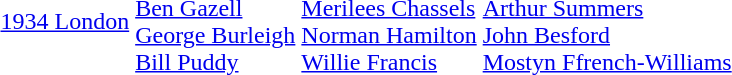<table>
<tr>
<td><a href='#'>1934 London</a><br></td>
<td valign=top><br><a href='#'>Ben Gazell</a><br><a href='#'>George Burleigh</a><br><a href='#'>Bill Puddy</a></td>
<td valign=top><br><a href='#'>Merilees Chassels</a><br><a href='#'>Norman Hamilton</a><br><a href='#'>Willie Francis</a></td>
<td valign=top><br><a href='#'>Arthur Summers</a><br><a href='#'>John Besford</a><br><a href='#'>Mostyn Ffrench-Williams</a></td>
</tr>
</table>
